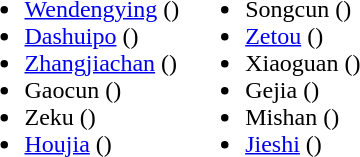<table>
<tr>
<td valign="top"><br><ul><li><a href='#'>Wendengying</a> ()</li><li><a href='#'>Dashuipo</a> ()</li><li><a href='#'>Zhangjiachan</a> ()</li><li>Gaocun ()</li><li>Zeku ()</li><li><a href='#'>Houjia</a> ()</li></ul></td>
<td valign="top"><br><ul><li>Songcun ()</li><li><a href='#'>Zetou</a> ()</li><li>Xiaoguan ()</li><li>Gejia ()</li><li>Mishan ()</li><li><a href='#'>Jieshi</a> ()</li></ul></td>
</tr>
</table>
